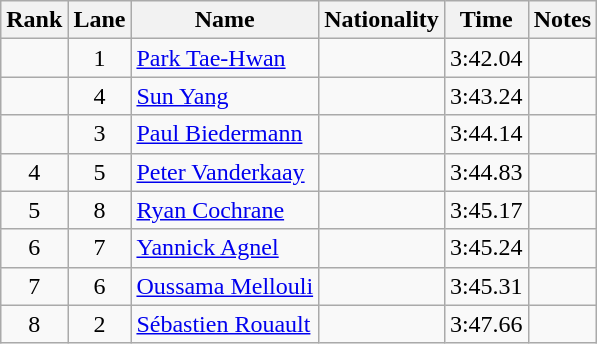<table class="wikitable sortable" style="text-align:center">
<tr>
<th>Rank</th>
<th>Lane</th>
<th>Name</th>
<th>Nationality</th>
<th>Time</th>
<th>Notes</th>
</tr>
<tr>
<td></td>
<td>1</td>
<td align=left><a href='#'>Park Tae-Hwan</a></td>
<td align=left></td>
<td>3:42.04</td>
<td></td>
</tr>
<tr>
<td></td>
<td>4</td>
<td align=left><a href='#'>Sun Yang</a></td>
<td align=left></td>
<td>3:43.24</td>
<td></td>
</tr>
<tr>
<td></td>
<td>3</td>
<td align=left><a href='#'>Paul Biedermann</a></td>
<td align=left></td>
<td>3:44.14</td>
<td></td>
</tr>
<tr>
<td>4</td>
<td>5</td>
<td align=left><a href='#'>Peter Vanderkaay</a></td>
<td align=left></td>
<td>3:44.83</td>
<td></td>
</tr>
<tr>
<td>5</td>
<td>8</td>
<td align=left><a href='#'>Ryan Cochrane</a></td>
<td align=left></td>
<td>3:45.17</td>
<td></td>
</tr>
<tr>
<td>6</td>
<td>7</td>
<td align=left><a href='#'>Yannick Agnel</a></td>
<td align=left></td>
<td>3:45.24</td>
<td></td>
</tr>
<tr>
<td>7</td>
<td>6</td>
<td align=left><a href='#'>Oussama Mellouli</a></td>
<td align=left></td>
<td>3:45.31</td>
<td></td>
</tr>
<tr>
<td>8</td>
<td>2</td>
<td align=left><a href='#'>Sébastien Rouault</a></td>
<td align=left></td>
<td>3:47.66</td>
<td></td>
</tr>
</table>
